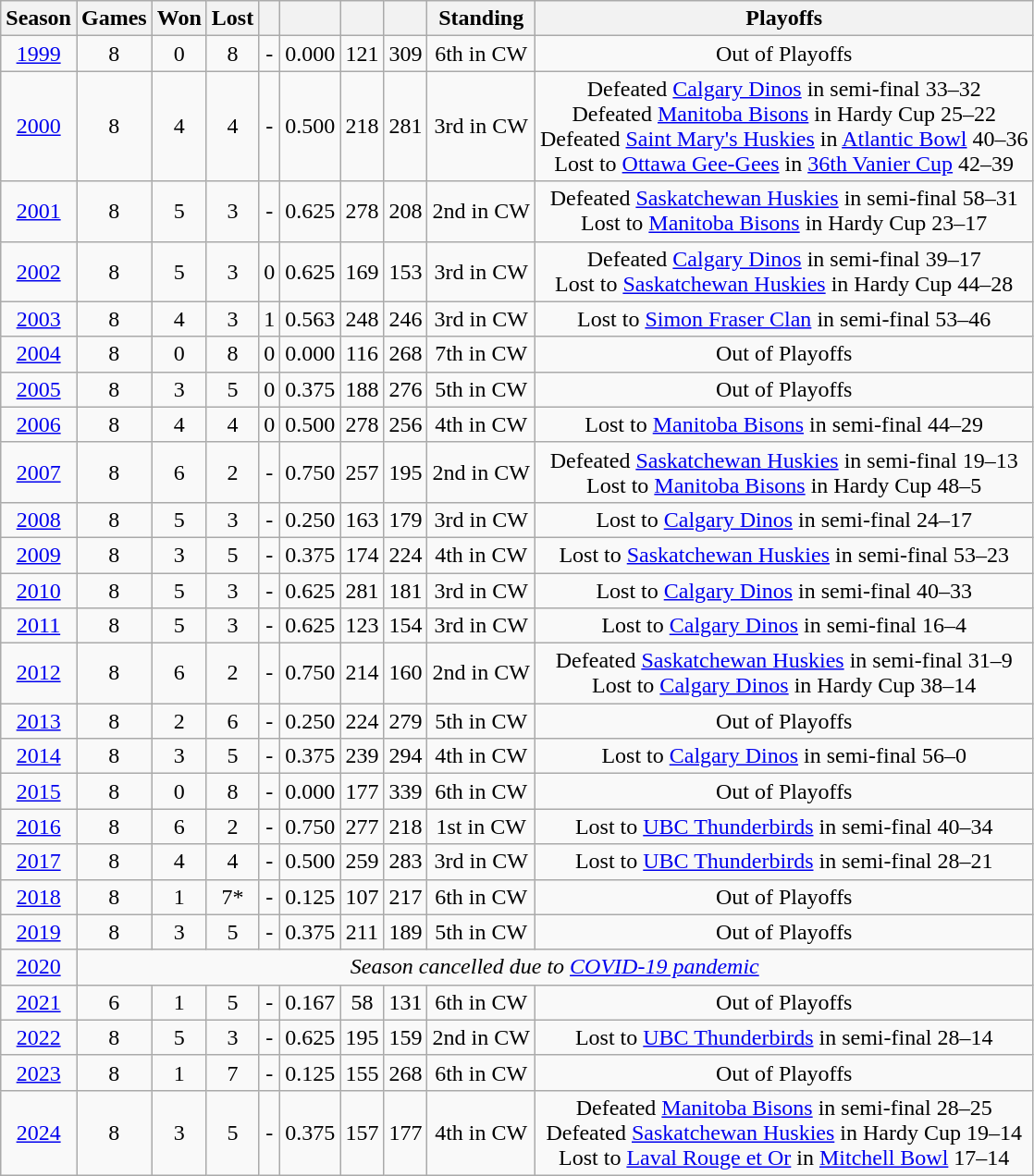<table class="wikitable" style="text-align:center">
<tr>
<th>Season</th>
<th>Games</th>
<th>Won</th>
<th>Lost</th>
<th></th>
<th></th>
<th></th>
<th></th>
<th>Standing</th>
<th>Playoffs</th>
</tr>
<tr>
<td><a href='#'>1999</a></td>
<td>8</td>
<td>0</td>
<td>8</td>
<td>-</td>
<td>0.000</td>
<td>121</td>
<td>309</td>
<td>6th in CW</td>
<td>Out of Playoffs</td>
</tr>
<tr>
<td><a href='#'>2000</a></td>
<td>8</td>
<td>4</td>
<td>4</td>
<td>-</td>
<td>0.500</td>
<td>218</td>
<td>281</td>
<td>3rd in CW</td>
<td>Defeated <a href='#'>Calgary Dinos</a> in semi-final 33–32<br>Defeated <a href='#'>Manitoba Bisons</a> in Hardy Cup 25–22<br>Defeated <a href='#'>Saint Mary's Huskies</a> in <a href='#'>Atlantic Bowl</a> 40–36<br>Lost to <a href='#'>Ottawa Gee-Gees</a> in <a href='#'>36th Vanier Cup</a> 42–39</td>
</tr>
<tr>
<td><a href='#'>2001</a></td>
<td>8</td>
<td>5</td>
<td>3</td>
<td>-</td>
<td>0.625</td>
<td>278</td>
<td>208</td>
<td>2nd in CW</td>
<td>Defeated <a href='#'>Saskatchewan Huskies</a> in semi-final 58–31<br>Lost to <a href='#'>Manitoba Bisons</a> in Hardy Cup 23–17</td>
</tr>
<tr>
<td><a href='#'>2002</a></td>
<td>8</td>
<td>5</td>
<td>3</td>
<td>0</td>
<td>0.625</td>
<td>169</td>
<td>153</td>
<td>3rd in CW</td>
<td>Defeated <a href='#'>Calgary Dinos</a> in semi-final 39–17<br>Lost to <a href='#'>Saskatchewan Huskies</a> in Hardy Cup 44–28</td>
</tr>
<tr>
<td><a href='#'>2003</a></td>
<td>8</td>
<td>4</td>
<td>3</td>
<td>1</td>
<td>0.563</td>
<td>248</td>
<td>246</td>
<td>3rd in CW</td>
<td>Lost to <a href='#'>Simon Fraser Clan</a> in semi-final 53–46</td>
</tr>
<tr>
<td><a href='#'>2004</a></td>
<td>8</td>
<td>0</td>
<td>8</td>
<td>0</td>
<td>0.000</td>
<td>116</td>
<td>268</td>
<td>7th in CW</td>
<td>Out of Playoffs</td>
</tr>
<tr>
<td><a href='#'>2005</a></td>
<td>8</td>
<td>3</td>
<td>5</td>
<td>0</td>
<td>0.375</td>
<td>188</td>
<td>276</td>
<td>5th in CW</td>
<td>Out of Playoffs</td>
</tr>
<tr>
<td><a href='#'>2006</a></td>
<td>8</td>
<td>4</td>
<td>4</td>
<td>0</td>
<td>0.500</td>
<td>278</td>
<td>256</td>
<td>4th in CW</td>
<td>Lost to <a href='#'>Manitoba Bisons</a> in semi-final 44–29</td>
</tr>
<tr>
<td><a href='#'>2007</a></td>
<td>8</td>
<td>6</td>
<td>2</td>
<td>-</td>
<td>0.750</td>
<td>257</td>
<td>195</td>
<td>2nd in CW</td>
<td>Defeated <a href='#'>Saskatchewan Huskies</a> in semi-final 19–13<br>Lost to <a href='#'>Manitoba Bisons</a> in Hardy Cup 48–5</td>
</tr>
<tr>
<td><a href='#'>2008</a></td>
<td>8</td>
<td>5</td>
<td>3</td>
<td>-</td>
<td>0.250</td>
<td>163</td>
<td>179</td>
<td>3rd in CW</td>
<td>Lost to <a href='#'>Calgary Dinos</a> in semi-final 24–17</td>
</tr>
<tr>
<td><a href='#'>2009</a></td>
<td>8</td>
<td>3</td>
<td>5</td>
<td>-</td>
<td>0.375</td>
<td>174</td>
<td>224</td>
<td>4th in CW</td>
<td>Lost to <a href='#'>Saskatchewan Huskies</a> in semi-final 53–23</td>
</tr>
<tr>
<td><a href='#'>2010</a></td>
<td>8</td>
<td>5</td>
<td>3</td>
<td>-</td>
<td>0.625</td>
<td>281</td>
<td>181</td>
<td>3rd in CW</td>
<td>Lost to <a href='#'>Calgary Dinos</a> in semi-final 40–33</td>
</tr>
<tr>
<td><a href='#'>2011</a></td>
<td>8</td>
<td>5</td>
<td>3</td>
<td>-</td>
<td>0.625</td>
<td>123</td>
<td>154</td>
<td>3rd in CW</td>
<td>Lost to <a href='#'>Calgary Dinos</a> in semi-final 16–4</td>
</tr>
<tr>
<td><a href='#'>2012</a></td>
<td>8</td>
<td>6</td>
<td>2</td>
<td>-</td>
<td>0.750</td>
<td>214</td>
<td>160</td>
<td>2nd in CW</td>
<td>Defeated <a href='#'>Saskatchewan Huskies</a> in semi-final 31–9<br>Lost to <a href='#'>Calgary Dinos</a> in Hardy Cup 38–14</td>
</tr>
<tr>
<td><a href='#'>2013</a></td>
<td>8</td>
<td>2</td>
<td>6</td>
<td>-</td>
<td>0.250</td>
<td>224</td>
<td>279</td>
<td>5th in CW</td>
<td>Out of Playoffs</td>
</tr>
<tr>
<td><a href='#'>2014</a></td>
<td>8</td>
<td>3</td>
<td>5</td>
<td>-</td>
<td>0.375</td>
<td>239</td>
<td>294</td>
<td>4th in CW</td>
<td>Lost to <a href='#'>Calgary Dinos</a> in semi-final 56–0</td>
</tr>
<tr>
<td><a href='#'>2015</a></td>
<td>8</td>
<td>0</td>
<td>8</td>
<td>-</td>
<td>0.000</td>
<td>177</td>
<td>339</td>
<td>6th in CW</td>
<td>Out of Playoffs</td>
</tr>
<tr>
<td><a href='#'>2016</a></td>
<td>8</td>
<td>6</td>
<td>2</td>
<td>-</td>
<td>0.750</td>
<td>277</td>
<td>218</td>
<td>1st in CW</td>
<td>Lost to <a href='#'>UBC Thunderbirds</a> in semi-final 40–34</td>
</tr>
<tr>
<td><a href='#'>2017</a></td>
<td>8</td>
<td>4</td>
<td>4</td>
<td>-</td>
<td>0.500</td>
<td>259</td>
<td>283</td>
<td>3rd in CW</td>
<td>Lost to <a href='#'>UBC Thunderbirds</a> in semi-final 28–21</td>
</tr>
<tr>
<td><a href='#'>2018</a></td>
<td>8</td>
<td>1</td>
<td>7*</td>
<td>-</td>
<td>0.125</td>
<td>107</td>
<td>217</td>
<td>6th in CW</td>
<td>Out of Playoffs</td>
</tr>
<tr>
<td><a href='#'>2019</a></td>
<td>8</td>
<td>3</td>
<td>5</td>
<td>-</td>
<td>0.375</td>
<td>211</td>
<td>189</td>
<td>5th in CW</td>
<td>Out of Playoffs</td>
</tr>
<tr>
<td><a href='#'>2020</a></td>
<td align="center" colSpan="9"><em>Season cancelled due to <a href='#'>COVID-19 pandemic</a></em></td>
</tr>
<tr>
<td><a href='#'>2021</a></td>
<td>6</td>
<td>1</td>
<td>5</td>
<td>-</td>
<td>0.167</td>
<td>58</td>
<td>131</td>
<td>6th in CW</td>
<td>Out of Playoffs</td>
</tr>
<tr>
<td><a href='#'>2022</a></td>
<td>8</td>
<td>5</td>
<td>3</td>
<td>-</td>
<td>0.625</td>
<td>195</td>
<td>159</td>
<td>2nd in CW</td>
<td>Lost to <a href='#'>UBC Thunderbirds</a> in semi-final 28–14</td>
</tr>
<tr>
<td><a href='#'>2023</a></td>
<td>8</td>
<td>1</td>
<td>7</td>
<td>-</td>
<td>0.125</td>
<td>155</td>
<td>268</td>
<td>6th in CW</td>
<td>Out of Playoffs</td>
</tr>
<tr>
<td><a href='#'>2024</a></td>
<td>8</td>
<td>3</td>
<td>5</td>
<td>-</td>
<td>0.375</td>
<td>157</td>
<td>177</td>
<td>4th in CW</td>
<td>Defeated <a href='#'>Manitoba Bisons</a> in semi-final 28–25<br>Defeated <a href='#'>Saskatchewan Huskies</a> in Hardy Cup 19–14<br>Lost to <a href='#'>Laval Rouge et Or</a> in <a href='#'>Mitchell Bowl</a> 17–14</td>
</tr>
</table>
